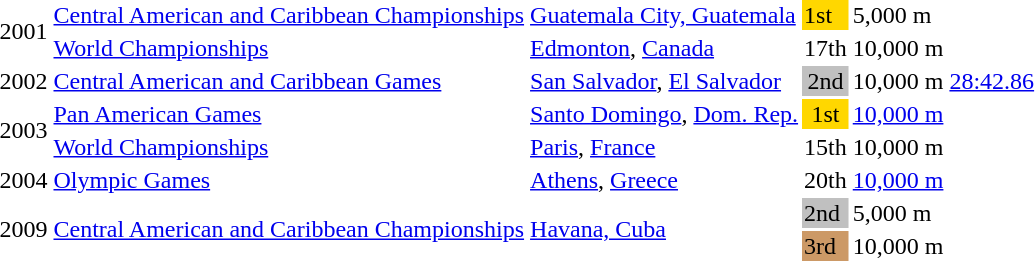<table>
<tr>
<td rowspan=2>2001</td>
<td><a href='#'>Central American and Caribbean Championships</a></td>
<td><a href='#'>Guatemala City, Guatemala</a></td>
<td bgcolor="gold">1st</td>
<td>5,000 m</td>
<td></td>
</tr>
<tr>
<td><a href='#'>World Championships</a></td>
<td><a href='#'>Edmonton</a>, <a href='#'>Canada</a></td>
<td align="center">17th</td>
<td>10,000 m</td>
<td></td>
</tr>
<tr>
<td>2002</td>
<td><a href='#'>Central American and Caribbean Games</a></td>
<td><a href='#'>San Salvador</a>, <a href='#'>El Salvador</a></td>
<td bgcolor="silver" align="center">2nd</td>
<td>10,000 m</td>
<td><a href='#'>28:42.86</a></td>
</tr>
<tr>
<td rowspan=2>2003</td>
<td><a href='#'>Pan American Games</a></td>
<td><a href='#'>Santo Domingo</a>, <a href='#'>Dom. Rep.</a></td>
<td bgcolor="gold" align="center">1st</td>
<td><a href='#'>10,000 m</a></td>
<td></td>
</tr>
<tr>
<td><a href='#'>World Championships</a></td>
<td><a href='#'>Paris</a>, <a href='#'>France</a></td>
<td align="center">15th</td>
<td>10,000 m</td>
<td></td>
</tr>
<tr>
<td>2004</td>
<td><a href='#'>Olympic Games</a></td>
<td><a href='#'>Athens</a>, <a href='#'>Greece</a></td>
<td align="center">20th</td>
<td><a href='#'>10,000 m</a></td>
<td></td>
</tr>
<tr>
<td rowspan=2>2009</td>
<td rowspan=2><a href='#'>Central American and Caribbean Championships</a></td>
<td rowspan=2><a href='#'>Havana, Cuba</a></td>
<td bgcolor="silver">2nd</td>
<td>5,000 m</td>
<td></td>
</tr>
<tr>
<td bgcolor="cc9966">3rd</td>
<td>10,000 m</td>
<td></td>
</tr>
</table>
